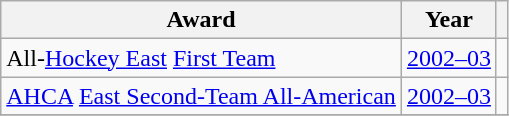<table class="wikitable">
<tr>
<th>Award</th>
<th>Year</th>
<th></th>
</tr>
<tr>
<td>All-<a href='#'>Hockey East</a> <a href='#'>First Team</a></td>
<td><a href='#'>2002–03</a></td>
<td></td>
</tr>
<tr>
<td><a href='#'>AHCA</a> <a href='#'>East Second-Team All-American</a></td>
<td><a href='#'>2002–03</a></td>
<td></td>
</tr>
<tr>
</tr>
</table>
